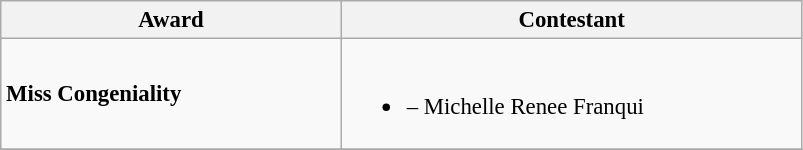<table class="wikitable sortable" style="font-size:95%;">
<tr>
<th width="220">Award</th>
<th width="300">Contestant</th>
</tr>
<tr>
<td><strong>Miss Congeniality</strong></td>
<td><br><ul><li><strong></strong> – Michelle Renee Franqui</li></ul></td>
</tr>
<tr>
</tr>
</table>
